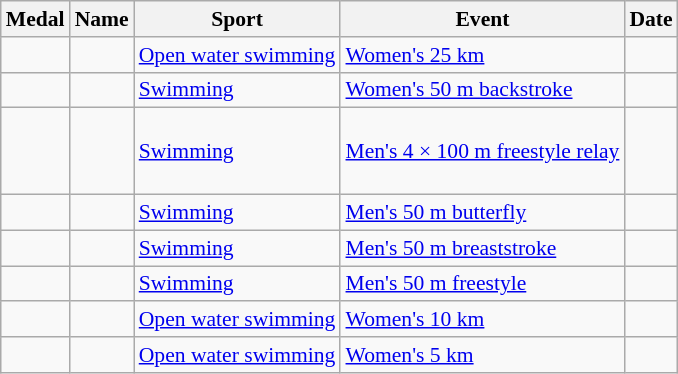<table class="wikitable sortable" style="font-size:90%">
<tr>
<th>Medal</th>
<th>Name</th>
<th>Sport</th>
<th>Event</th>
<th>Date</th>
</tr>
<tr>
<td></td>
<td></td>
<td><a href='#'>Open water swimming</a></td>
<td><a href='#'>Women's 25 km</a></td>
<td></td>
</tr>
<tr>
<td></td>
<td></td>
<td><a href='#'>Swimming</a></td>
<td><a href='#'>Women's 50 m backstroke</a></td>
<td></td>
</tr>
<tr>
<td></td>
<td><br><br><br></td>
<td><a href='#'>Swimming</a></td>
<td><a href='#'>Men's 4 × 100 m freestyle relay</a></td>
<td></td>
</tr>
<tr>
<td></td>
<td></td>
<td><a href='#'>Swimming</a></td>
<td><a href='#'>Men's 50 m butterfly</a></td>
<td></td>
</tr>
<tr>
<td></td>
<td></td>
<td><a href='#'>Swimming</a></td>
<td><a href='#'>Men's 50 m breaststroke</a></td>
<td></td>
</tr>
<tr>
<td></td>
<td></td>
<td><a href='#'>Swimming</a></td>
<td><a href='#'>Men's 50 m freestyle</a></td>
<td></td>
</tr>
<tr>
<td></td>
<td></td>
<td><a href='#'>Open water swimming</a></td>
<td><a href='#'>Women's 10 km</a></td>
<td></td>
</tr>
<tr>
<td></td>
<td></td>
<td><a href='#'>Open water swimming</a></td>
<td><a href='#'>Women's 5 km</a></td>
<td></td>
</tr>
</table>
